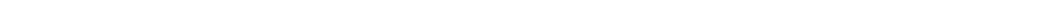<table style="width:88%; text-align:center;">
<tr style="color:white;">
<td style="background:"><strong>68</strong></td>
<td style="background:"><strong>6</strong></td>
<td style="background:"><strong>70</strong></td>
</tr>
</table>
